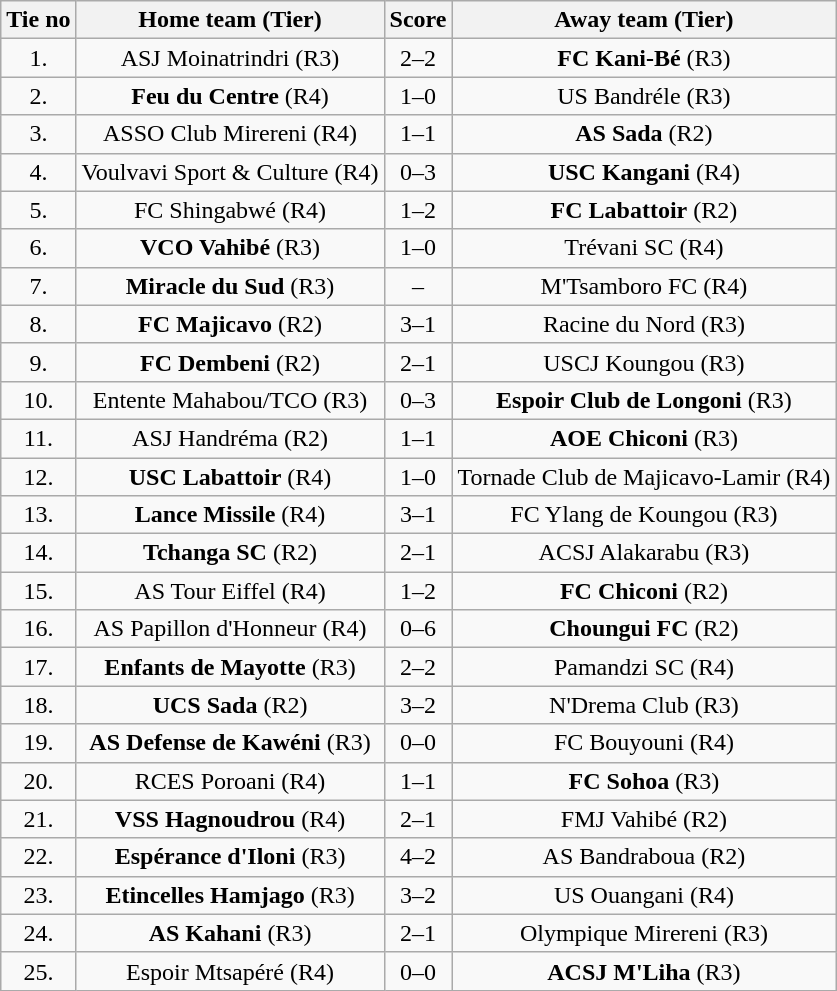<table class="wikitable" style="text-align: center">
<tr>
<th>Tie no</th>
<th>Home team (Tier)</th>
<th>Score</th>
<th>Away team (Tier)</th>
</tr>
<tr>
<td>1.</td>
<td> ASJ Moinatrindri (R3)</td>
<td>2–2 </td>
<td><strong>FC Kani-Bé</strong> (R3) </td>
</tr>
<tr>
<td>2.</td>
<td> <strong>Feu du Centre</strong> (R4)</td>
<td>1–0</td>
<td>US Bandréle (R3) </td>
</tr>
<tr>
<td>3.</td>
<td> ASSO Club Mirereni (R4)</td>
<td>1–1 </td>
<td><strong>AS Sada</strong> (R2) </td>
</tr>
<tr>
<td>4.</td>
<td> Voulvavi Sport & Culture (R4)</td>
<td>0–3</td>
<td><strong>USC Kangani</strong> (R4) </td>
</tr>
<tr>
<td>5.</td>
<td> FC Shingabwé (R4)</td>
<td>1–2</td>
<td><strong>FC Labattoir</strong> (R2) </td>
</tr>
<tr>
<td>6.</td>
<td> <strong>VCO Vahibé</strong> (R3)</td>
<td>1–0</td>
<td>Trévani SC (R4) </td>
</tr>
<tr>
<td>7.</td>
<td> <strong>Miracle du Sud</strong> (R3)</td>
<td>–</td>
<td>M'Tsamboro FC (R4) </td>
</tr>
<tr>
<td>8.</td>
<td> <strong>FC Majicavo</strong> (R2)</td>
<td>3–1</td>
<td>Racine du Nord (R3) </td>
</tr>
<tr>
<td>9.</td>
<td> <strong>FC Dembeni</strong> (R2)</td>
<td>2–1</td>
<td>USCJ Koungou (R3) </td>
</tr>
<tr>
<td>10.</td>
<td> Entente Mahabou/TCO (R3)</td>
<td>0–3</td>
<td><strong>Espoir Club de Longoni</strong> (R3) </td>
</tr>
<tr>
<td>11.</td>
<td> ASJ Handréma (R2)</td>
<td>1–1 </td>
<td><strong>AOE Chiconi</strong> (R3) </td>
</tr>
<tr>
<td>12.</td>
<td> <strong>USC Labattoir</strong> (R4)</td>
<td>1–0</td>
<td>Tornade Club de Majicavo-Lamir (R4) </td>
</tr>
<tr>
<td>13.</td>
<td> <strong>Lance Missile</strong> (R4)</td>
<td>3–1</td>
<td>FC Ylang de Koungou (R3) </td>
</tr>
<tr>
<td>14.</td>
<td> <strong>Tchanga SC</strong> (R2)</td>
<td>2–1</td>
<td>ACSJ Alakarabu (R3) </td>
</tr>
<tr>
<td>15.</td>
<td> AS Tour Eiffel (R4)</td>
<td>1–2</td>
<td><strong>FC Chiconi</strong> (R2) </td>
</tr>
<tr>
<td>16.</td>
<td> AS Papillon d'Honneur (R4)</td>
<td>0–6</td>
<td><strong>Choungui FC</strong> (R2) </td>
</tr>
<tr>
<td>17.</td>
<td> <strong>Enfants de Mayotte</strong> (R3)</td>
<td>2–2 </td>
<td>Pamandzi SC (R4) </td>
</tr>
<tr>
<td>18.</td>
<td> <strong>UCS Sada</strong> (R2)</td>
<td>3–2</td>
<td>N'Drema Club (R3) </td>
</tr>
<tr>
<td>19.</td>
<td> <strong>AS Defense de Kawéni</strong> (R3)</td>
<td>0–0 </td>
<td>FC Bouyouni (R4) </td>
</tr>
<tr>
<td>20.</td>
<td> RCES Poroani (R4)</td>
<td>1–1 </td>
<td><strong>FC Sohoa</strong> (R3) </td>
</tr>
<tr>
<td>21.</td>
<td> <strong>VSS Hagnoudrou</strong> (R4)</td>
<td>2–1</td>
<td>FMJ Vahibé (R2) </td>
</tr>
<tr>
<td>22.</td>
<td> <strong>Espérance d'Iloni</strong> (R3)</td>
<td>4–2</td>
<td>AS Bandraboua (R2) </td>
</tr>
<tr>
<td>23.</td>
<td> <strong>Etincelles Hamjago</strong> (R3)</td>
<td>3–2</td>
<td>US Ouangani (R4) </td>
</tr>
<tr>
<td>24.</td>
<td> <strong>AS Kahani</strong> (R3)</td>
<td>2–1</td>
<td>Olympique Mirereni (R3) </td>
</tr>
<tr>
<td>25.</td>
<td> Espoir Mtsapéré (R4)</td>
<td>0–0 </td>
<td><strong>ACSJ M'Liha</strong> (R3) </td>
</tr>
</table>
